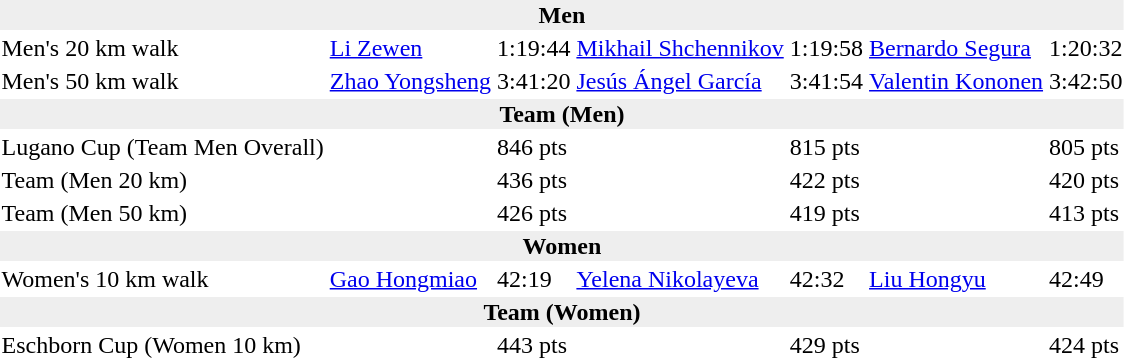<table>
<tr>
<td colspan=7 bgcolor=#eeeeee style=text-align:center;><strong>Men</strong></td>
</tr>
<tr>
<td>Men's 20 km walk</td>
<td><a href='#'>Li Zewen</a><br></td>
<td>1:19:44</td>
<td><a href='#'>Mikhail Shchennikov</a><br></td>
<td>1:19:58</td>
<td><a href='#'>Bernardo Segura</a><br></td>
<td>1:20:32</td>
</tr>
<tr>
<td>Men's 50 km walk</td>
<td><a href='#'>Zhao Yongsheng</a><br></td>
<td>3:41:20</td>
<td><a href='#'>Jesús Ángel García</a><br></td>
<td>3:41:54</td>
<td><a href='#'>Valentin Kononen</a><br></td>
<td>3:42:50</td>
</tr>
<tr>
<td colspan=7 bgcolor=#eeeeee style=text-align:center;><strong>Team (Men)</strong></td>
</tr>
<tr>
<td>Lugano Cup (Team Men Overall)</td>
<td></td>
<td>846 pts</td>
<td></td>
<td>815 pts</td>
<td></td>
<td>805 pts</td>
</tr>
<tr>
<td>Team (Men 20 km)</td>
<td></td>
<td>436 pts</td>
<td></td>
<td>422 pts</td>
<td></td>
<td>420 pts</td>
</tr>
<tr>
<td>Team (Men 50 km)</td>
<td></td>
<td>426 pts</td>
<td></td>
<td>419 pts</td>
<td></td>
<td>413 pts</td>
</tr>
<tr>
<td colspan=7 bgcolor=#eeeeee style=text-align:center;><strong>Women</strong></td>
</tr>
<tr>
<td>Women's 10 km walk</td>
<td><a href='#'>Gao Hongmiao</a><br></td>
<td>42:19</td>
<td><a href='#'>Yelena Nikolayeva</a><br></td>
<td>42:32</td>
<td><a href='#'>Liu Hongyu</a><br></td>
<td>42:49</td>
</tr>
<tr>
<td colspan=7 bgcolor=#eeeeee style=text-align:center;><strong>Team (Women)</strong></td>
</tr>
<tr>
<td>Eschborn Cup (Women 10 km)</td>
<td></td>
<td>443 pts</td>
<td></td>
<td>429 pts</td>
<td></td>
<td>424 pts</td>
</tr>
</table>
